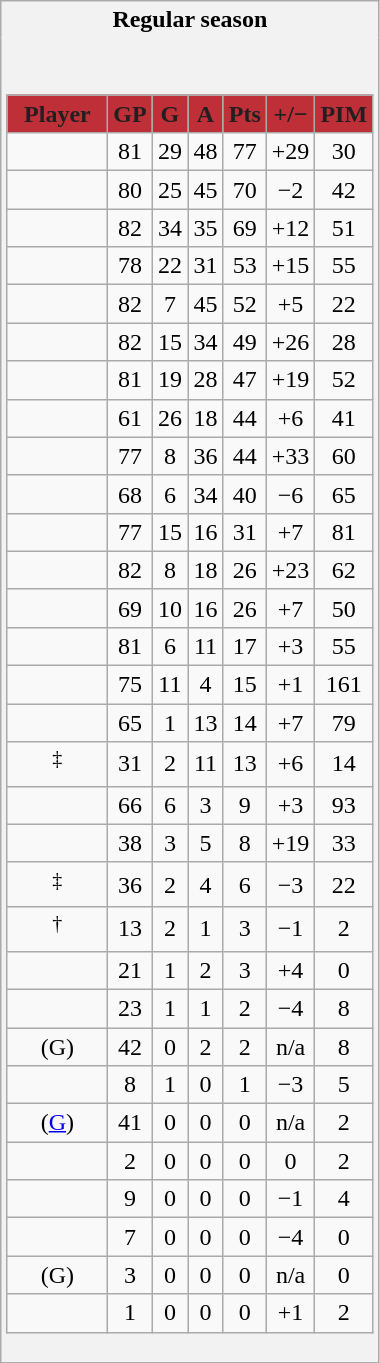<table class="wikitable" style="border: 1px solid #aaa;">
<tr>
<th style="border: 0;">Regular season</th>
</tr>
<tr>
<td style="background: #f2f2f2; border: 0; text-align: center;"><br><table class="wikitable sortable" width="100%">
<tr align=center>
<th style="background:#BF2F38; color:#231F20;" width="40%">Player</th>
<th style="background:#BF2F38; color:#231F20;" width="10%">GP</th>
<th style="background:#BF2F38; color:#231F20;" width="10%">G</th>
<th style="background:#BF2F38; color:#231F20;" width="10%">A</th>
<th style="background:#BF2F38; color:#231F20;" width="10%">Pts</th>
<th style="background:#BF2F38; color:#231F20;" width="10%">+/−</th>
<th style="background:#BF2F38; color:#231F20;" width="10%">PIM</th>
</tr>
<tr>
<td></td>
<td>81</td>
<td>29</td>
<td>48</td>
<td>77</td>
<td>+29</td>
<td>30</td>
</tr>
<tr>
<td></td>
<td>80</td>
<td>25</td>
<td>45</td>
<td>70</td>
<td>−2</td>
<td>42</td>
</tr>
<tr>
<td></td>
<td>82</td>
<td>34</td>
<td>35</td>
<td>69</td>
<td>+12</td>
<td>51</td>
</tr>
<tr>
<td></td>
<td>78</td>
<td>22</td>
<td>31</td>
<td>53</td>
<td>+15</td>
<td>55</td>
</tr>
<tr>
<td></td>
<td>82</td>
<td>7</td>
<td>45</td>
<td>52</td>
<td>+5</td>
<td>22</td>
</tr>
<tr>
<td></td>
<td>82</td>
<td>15</td>
<td>34</td>
<td>49</td>
<td>+26</td>
<td>28</td>
</tr>
<tr>
<td></td>
<td>81</td>
<td>19</td>
<td>28</td>
<td>47</td>
<td>+19</td>
<td>52</td>
</tr>
<tr>
<td></td>
<td>61</td>
<td>26</td>
<td>18</td>
<td>44</td>
<td>+6</td>
<td>41</td>
</tr>
<tr>
<td></td>
<td>77</td>
<td>8</td>
<td>36</td>
<td>44</td>
<td>+33</td>
<td>60</td>
</tr>
<tr>
<td></td>
<td>68</td>
<td>6</td>
<td>34</td>
<td>40</td>
<td>−6</td>
<td>65</td>
</tr>
<tr>
<td></td>
<td>77</td>
<td>15</td>
<td>16</td>
<td>31</td>
<td>+7</td>
<td>81</td>
</tr>
<tr>
<td></td>
<td>82</td>
<td>8</td>
<td>18</td>
<td>26</td>
<td>+23</td>
<td>62</td>
</tr>
<tr>
<td></td>
<td>69</td>
<td>10</td>
<td>16</td>
<td>26</td>
<td>+7</td>
<td>50</td>
</tr>
<tr>
<td></td>
<td>81</td>
<td>6</td>
<td>11</td>
<td>17</td>
<td>+3</td>
<td>55</td>
</tr>
<tr>
<td></td>
<td>75</td>
<td>11</td>
<td>4</td>
<td>15</td>
<td>+1</td>
<td>161</td>
</tr>
<tr>
<td></td>
<td>65</td>
<td>1</td>
<td>13</td>
<td>14</td>
<td>+7</td>
<td>79</td>
</tr>
<tr>
<td><sup>‡</sup></td>
<td>31</td>
<td>2</td>
<td>11</td>
<td>13</td>
<td>+6</td>
<td>14</td>
</tr>
<tr>
<td></td>
<td>66</td>
<td>6</td>
<td>3</td>
<td>9</td>
<td>+3</td>
<td>93</td>
</tr>
<tr>
<td></td>
<td>38</td>
<td>3</td>
<td>5</td>
<td>8</td>
<td>+19</td>
<td>33</td>
</tr>
<tr>
<td><sup>‡</sup></td>
<td>36</td>
<td>2</td>
<td>4</td>
<td>6</td>
<td>−3</td>
<td>22</td>
</tr>
<tr>
<td><sup>†</sup></td>
<td>13</td>
<td>2</td>
<td>1</td>
<td>3</td>
<td>−1</td>
<td>2</td>
</tr>
<tr>
<td></td>
<td>21</td>
<td>1</td>
<td>2</td>
<td>3</td>
<td>+4</td>
<td>0</td>
</tr>
<tr>
<td></td>
<td>23</td>
<td>1</td>
<td>1</td>
<td>2</td>
<td>−4</td>
<td>8</td>
</tr>
<tr>
<td> (G)</td>
<td>42</td>
<td>0</td>
<td>2</td>
<td>2</td>
<td>n/a</td>
<td>8</td>
</tr>
<tr>
<td></td>
<td>8</td>
<td>1</td>
<td>0</td>
<td>1</td>
<td>−3</td>
<td>5</td>
</tr>
<tr>
<td> (<a href='#'>G</a>)</td>
<td>41</td>
<td>0</td>
<td>0</td>
<td>0</td>
<td>n/a</td>
<td>2</td>
</tr>
<tr>
<td></td>
<td>2</td>
<td>0</td>
<td>0</td>
<td>0</td>
<td>0</td>
<td>2</td>
</tr>
<tr>
<td></td>
<td>9</td>
<td>0</td>
<td>0</td>
<td>0</td>
<td>−1</td>
<td>4</td>
</tr>
<tr>
<td></td>
<td>7</td>
<td>0</td>
<td>0</td>
<td>0</td>
<td>−4</td>
<td>0</td>
</tr>
<tr>
<td> (G)</td>
<td>3</td>
<td>0</td>
<td>0</td>
<td>0</td>
<td>n/a</td>
<td>0</td>
</tr>
<tr>
<td></td>
<td>1</td>
<td>0</td>
<td>0</td>
<td>0</td>
<td>+1</td>
<td>2</td>
</tr>
</table>
</td>
</tr>
</table>
